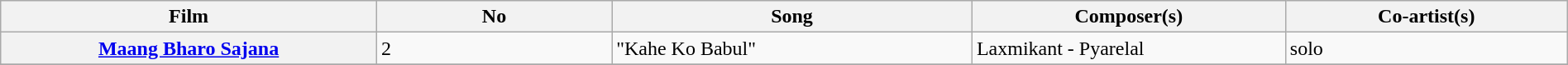<table class="wikitable plainrowheaders" style="width:100%; textcolor:#000">
<tr>
<th scope="col" style="width:24%;">Film</th>
<th>No</th>
<th scope="col" style="width:23%;">Song</th>
<th scope="col" style="width:20%;">Composer(s)</th>
<th scope="col" style="width:18%;">Co-artist(s)</th>
</tr>
<tr>
<th><a href='#'>Maang Bharo Sajana</a></th>
<td>2</td>
<td>"Kahe Ko Babul"</td>
<td>Laxmikant - Pyarelal</td>
<td>solo</td>
</tr>
<tr>
</tr>
</table>
